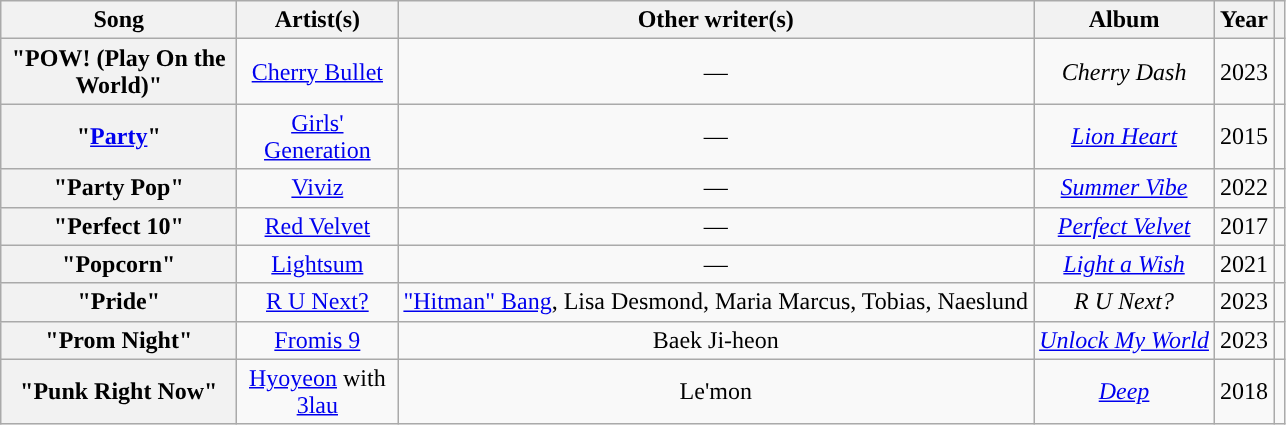<table class="wikitable sortable plainrowheaders" style="text-align:center;">
<tr>
<th scope="col" width="150">Song</th>
<th scope="col" width="100">Artist(s)</th>
<th scope="col" class="unsortable">Other writer(s)</th>
<th scope="col" data-sort-type="text">Album</th>
<th scope="col">Year</th>
<th scope="col" class="unsortable"></th>
</tr>
<tr>
<th scope="row">"POW! (Play On the World)"</th>
<td><a href='#'>Cherry Bullet</a></td>
<td>—</td>
<td><em>Cherry Dash</em></td>
<td>2023</td>
<td style="text-align:center;"></td>
</tr>
<tr>
<th scope="row">"<a href='#'>Party</a>"</th>
<td><a href='#'>Girls' Generation</a></td>
<td>—</td>
<td><em><a href='#'>Lion Heart</a></em></td>
<td>2015</td>
<td style="text-align:center;"></td>
</tr>
<tr>
<th scope="row">"Party Pop"</th>
<td><a href='#'>Viviz</a></td>
<td>—</td>
<td><em><a href='#'>Summer Vibe</a></em></td>
<td>2022</td>
<td style="text-align:center;"></td>
</tr>
<tr>
<th scope="row">"Perfect 10"</th>
<td><a href='#'>Red Velvet</a></td>
<td>—</td>
<td><em><a href='#'>Perfect Velvet</a></em></td>
<td>2017</td>
<td style="text-align:center;"></td>
</tr>
<tr>
<th scope="row">"Popcorn"</th>
<td><a href='#'>Lightsum</a></td>
<td>—</td>
<td><em><a href='#'>Light a Wish</a></em></td>
<td>2021</td>
<td style="text-align:center;"></td>
</tr>
<tr>
<th scope="row">"Pride"</th>
<td><a href='#'>R U Next?</a></td>
<td><a href='#'>"Hitman" Bang</a>, Lisa Desmond, Maria Marcus, Tobias, Naeslund</td>
<td><em>R U Next?</em></td>
<td>2023</td>
<td style="text-align:center;"></td>
</tr>
<tr>
<th scope="row">"Prom Night"</th>
<td><a href='#'>Fromis 9</a></td>
<td>Baek Ji-heon</td>
<td><em><a href='#'>Unlock My World</a></em></td>
<td>2023</td>
<td style="text-align:center;"></td>
</tr>
<tr>
<th scope="row">"Punk Right Now"</th>
<td><a href='#'>Hyoyeon</a> with <a href='#'>3lau</a></td>
<td>Le'mon</td>
<td><em><a href='#'>Deep</a></em></td>
<td>2018</td>
<td style="text-align:center;"></td>
</tr>
</table>
